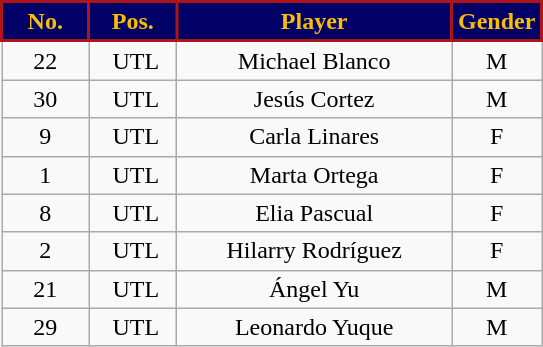<table class="wikitable" style="text-align: center;">
<tr>
<th style="background:#000067; color:#FABD00; border:2px solid #AD1519; width: 50px;">No.</th>
<th style="background:#000067; color:#FABD00; border:2px solid #AD1519; width: 50px;">Pos.</th>
<th style="background:#000067; color:#FABD00; border:2px solid #AD1519; width: 175px;">Player</th>
<th style="background:#000067; color:#FABD00; border:2px solid #AD1519; width: 50px;">Gender</th>
</tr>
<tr>
<td>22</td>
<td> UTL</td>
<td>Michael Blanco</td>
<td>M</td>
</tr>
<tr>
<td>30</td>
<td> UTL</td>
<td>Jesús Cortez</td>
<td>M</td>
</tr>
<tr>
<td>9</td>
<td> UTL</td>
<td>Carla Linares</td>
<td>F</td>
</tr>
<tr>
<td>1</td>
<td> UTL</td>
<td>Marta Ortega</td>
<td>F</td>
</tr>
<tr>
<td>8</td>
<td> UTL</td>
<td>Elia Pascual</td>
<td>F</td>
</tr>
<tr>
<td>2</td>
<td> UTL</td>
<td>Hilarry Rodríguez</td>
<td>F</td>
</tr>
<tr>
<td>21</td>
<td> UTL</td>
<td>Ángel Yu</td>
<td>M</td>
</tr>
<tr>
<td>29</td>
<td> UTL</td>
<td>Leonardo Yuque</td>
<td>M</td>
</tr>
</table>
